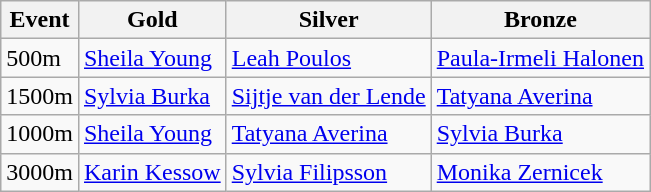<table class="wikitable">
<tr>
<th>Event</th>
<th>Gold<br></th>
<th>Silver<br></th>
<th>Bronze<br></th>
</tr>
<tr>
<td>500m</td>
<td><a href='#'>Sheila Young</a></td>
<td><a href='#'>Leah Poulos</a></td>
<td><a href='#'>Paula-Irmeli Halonen</a></td>
</tr>
<tr>
<td>1500m</td>
<td><a href='#'>Sylvia Burka</a></td>
<td><a href='#'>Sijtje van der Lende</a></td>
<td><a href='#'>Tatyana Averina</a></td>
</tr>
<tr>
<td>1000m</td>
<td><a href='#'>Sheila Young</a></td>
<td><a href='#'>Tatyana Averina</a></td>
<td><a href='#'>Sylvia Burka</a></td>
</tr>
<tr>
<td>3000m</td>
<td><a href='#'>Karin Kessow</a></td>
<td><a href='#'>Sylvia Filipsson</a></td>
<td><a href='#'>Monika Zernicek</a></td>
</tr>
</table>
